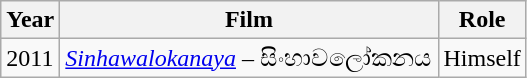<table class="wikitable">
<tr>
<th>Year</th>
<th>Film</th>
<th>Role</th>
</tr>
<tr>
<td>2011</td>
<td><em><a href='#'>Sinhawalokanaya</a></em> – සිංහාවලෝකනය</td>
<td>Himself</td>
</tr>
</table>
